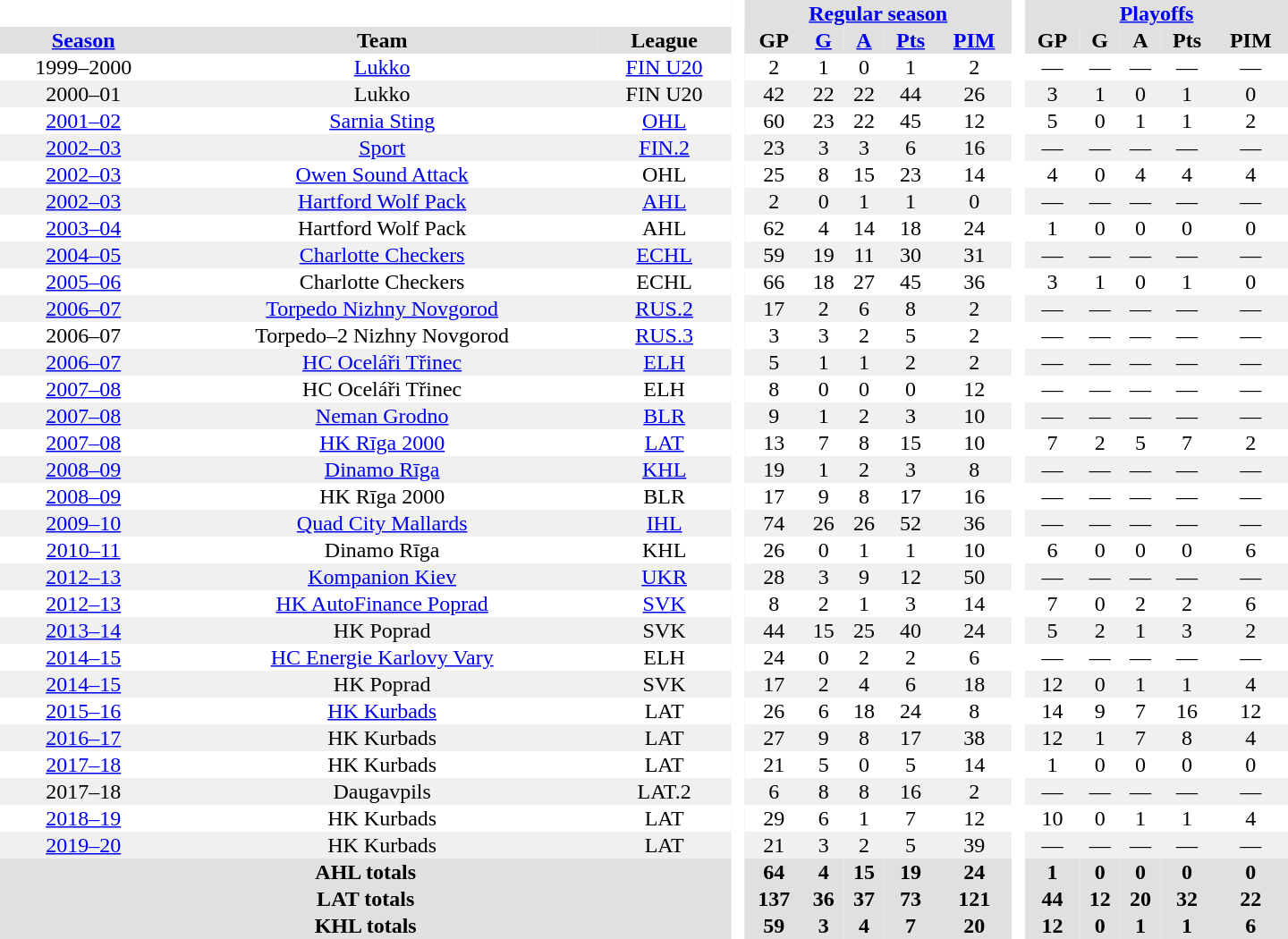<table border="0" cellpadding="1" cellspacing="0" style="text-align:center; width:60em">
<tr bgcolor="#e0e0e0">
<th colspan="3" bgcolor="#ffffff"> </th>
<th rowspan="99" bgcolor="#ffffff"> </th>
<th colspan="5"><a href='#'>Regular season</a></th>
<th rowspan="99" bgcolor="#ffffff"> </th>
<th colspan="5"><a href='#'>Playoffs</a></th>
</tr>
<tr bgcolor="#e0e0e0">
<th><a href='#'>Season</a></th>
<th>Team</th>
<th>League</th>
<th>GP</th>
<th><a href='#'>G</a></th>
<th><a href='#'>A</a></th>
<th><a href='#'>Pts</a></th>
<th><a href='#'>PIM</a></th>
<th>GP</th>
<th>G</th>
<th>A</th>
<th>Pts</th>
<th>PIM</th>
</tr>
<tr>
<td>1999–2000</td>
<td><a href='#'>Lukko</a></td>
<td><a href='#'>FIN U20</a></td>
<td>2</td>
<td>1</td>
<td>0</td>
<td>1</td>
<td>2</td>
<td>—</td>
<td>—</td>
<td>—</td>
<td>—</td>
<td>—</td>
</tr>
<tr bgcolor="#f0f0f0">
<td>2000–01</td>
<td>Lukko</td>
<td>FIN U20</td>
<td>42</td>
<td>22</td>
<td>22</td>
<td>44</td>
<td>26</td>
<td>3</td>
<td>1</td>
<td>0</td>
<td>1</td>
<td>0</td>
</tr>
<tr>
<td><a href='#'>2001–02</a></td>
<td><a href='#'>Sarnia Sting</a></td>
<td><a href='#'>OHL</a></td>
<td>60</td>
<td>23</td>
<td>22</td>
<td>45</td>
<td>12</td>
<td>5</td>
<td>0</td>
<td>1</td>
<td>1</td>
<td>2</td>
</tr>
<tr bgcolor="#f0f0f0">
<td><a href='#'>2002–03</a></td>
<td><a href='#'>Sport</a></td>
<td><a href='#'>FIN.2</a></td>
<td>23</td>
<td>3</td>
<td>3</td>
<td>6</td>
<td>16</td>
<td>—</td>
<td>—</td>
<td>—</td>
<td>—</td>
<td>—</td>
</tr>
<tr>
<td><a href='#'>2002–03</a></td>
<td><a href='#'>Owen Sound Attack</a></td>
<td>OHL</td>
<td>25</td>
<td>8</td>
<td>15</td>
<td>23</td>
<td>14</td>
<td>4</td>
<td>0</td>
<td>4</td>
<td>4</td>
<td>4</td>
</tr>
<tr bgcolor="#f0f0f0">
<td><a href='#'>2002–03</a></td>
<td><a href='#'>Hartford Wolf Pack</a></td>
<td><a href='#'>AHL</a></td>
<td>2</td>
<td>0</td>
<td>1</td>
<td>1</td>
<td>0</td>
<td>—</td>
<td>—</td>
<td>—</td>
<td>—</td>
<td>—</td>
</tr>
<tr>
<td><a href='#'>2003–04</a></td>
<td>Hartford Wolf Pack</td>
<td>AHL</td>
<td>62</td>
<td>4</td>
<td>14</td>
<td>18</td>
<td>24</td>
<td>1</td>
<td>0</td>
<td>0</td>
<td>0</td>
<td>0</td>
</tr>
<tr bgcolor="#f0f0f0">
<td><a href='#'>2004–05</a></td>
<td><a href='#'>Charlotte Checkers</a></td>
<td><a href='#'>ECHL</a></td>
<td>59</td>
<td>19</td>
<td>11</td>
<td>30</td>
<td>31</td>
<td>—</td>
<td>—</td>
<td>—</td>
<td>—</td>
<td>—</td>
</tr>
<tr>
<td><a href='#'>2005–06</a></td>
<td>Charlotte Checkers</td>
<td>ECHL</td>
<td>66</td>
<td>18</td>
<td>27</td>
<td>45</td>
<td>36</td>
<td>3</td>
<td>1</td>
<td>0</td>
<td>1</td>
<td>0</td>
</tr>
<tr bgcolor="#f0f0f0">
<td><a href='#'>2006–07</a></td>
<td><a href='#'>Torpedo Nizhny Novgorod</a></td>
<td><a href='#'>RUS.2</a></td>
<td>17</td>
<td>2</td>
<td>6</td>
<td>8</td>
<td>2</td>
<td>—</td>
<td>—</td>
<td>—</td>
<td>—</td>
<td>—</td>
</tr>
<tr>
<td>2006–07</td>
<td>Torpedo–2 Nizhny Novgorod</td>
<td><a href='#'>RUS.3</a></td>
<td>3</td>
<td>3</td>
<td>2</td>
<td>5</td>
<td>2</td>
<td>—</td>
<td>—</td>
<td>—</td>
<td>—</td>
<td>—</td>
</tr>
<tr bgcolor="#f0f0f0">
<td><a href='#'>2006–07</a></td>
<td><a href='#'>HC Oceláři Třinec</a></td>
<td><a href='#'>ELH</a></td>
<td>5</td>
<td>1</td>
<td>1</td>
<td>2</td>
<td>2</td>
<td>—</td>
<td>—</td>
<td>—</td>
<td>—</td>
<td>—</td>
</tr>
<tr>
<td><a href='#'>2007–08</a></td>
<td>HC Oceláři Třinec</td>
<td>ELH</td>
<td>8</td>
<td>0</td>
<td>0</td>
<td>0</td>
<td>12</td>
<td>—</td>
<td>—</td>
<td>—</td>
<td>—</td>
<td>—</td>
</tr>
<tr bgcolor="#f0f0f0">
<td><a href='#'>2007–08</a></td>
<td><a href='#'>Neman Grodno</a></td>
<td><a href='#'>BLR</a></td>
<td>9</td>
<td>1</td>
<td>2</td>
<td>3</td>
<td>10</td>
<td>—</td>
<td>—</td>
<td>—</td>
<td>—</td>
<td>—</td>
</tr>
<tr>
<td><a href='#'>2007–08</a></td>
<td><a href='#'>HK Rīga 2000</a></td>
<td><a href='#'>LAT</a></td>
<td>13</td>
<td>7</td>
<td>8</td>
<td>15</td>
<td>10</td>
<td>7</td>
<td>2</td>
<td>5</td>
<td>7</td>
<td>2</td>
</tr>
<tr bgcolor="#f0f0f0">
<td><a href='#'>2008–09</a></td>
<td><a href='#'>Dinamo Rīga</a></td>
<td><a href='#'>KHL</a></td>
<td>19</td>
<td>1</td>
<td>2</td>
<td>3</td>
<td>8</td>
<td>—</td>
<td>—</td>
<td>—</td>
<td>—</td>
<td>—</td>
</tr>
<tr>
<td><a href='#'>2008–09</a></td>
<td>HK Rīga 2000</td>
<td>BLR</td>
<td>17</td>
<td>9</td>
<td>8</td>
<td>17</td>
<td>16</td>
<td>—</td>
<td>—</td>
<td>—</td>
<td>—</td>
<td>—</td>
</tr>
<tr bgcolor="#f0f0f0">
<td><a href='#'>2009–10</a></td>
<td><a href='#'>Quad City Mallards</a></td>
<td><a href='#'>IHL</a></td>
<td>74</td>
<td>26</td>
<td>26</td>
<td>52</td>
<td>36</td>
<td>—</td>
<td>—</td>
<td>—</td>
<td>—</td>
<td>—</td>
</tr>
<tr>
<td><a href='#'>2010–11</a></td>
<td>Dinamo Rīga</td>
<td>KHL</td>
<td>26</td>
<td>0</td>
<td>1</td>
<td>1</td>
<td>10</td>
<td>6</td>
<td>0</td>
<td>0</td>
<td>0</td>
<td>6</td>
</tr>
<tr bgcolor="#f0f0f0">
<td><a href='#'>2012–13</a></td>
<td><a href='#'>Kompanion Kiev</a></td>
<td><a href='#'>UKR</a></td>
<td>28</td>
<td>3</td>
<td>9</td>
<td>12</td>
<td>50</td>
<td>—</td>
<td>—</td>
<td>—</td>
<td>—</td>
<td>—</td>
</tr>
<tr>
<td><a href='#'>2012–13</a></td>
<td><a href='#'>HK AutoFinance Poprad</a></td>
<td><a href='#'>SVK</a></td>
<td>8</td>
<td>2</td>
<td>1</td>
<td>3</td>
<td>14</td>
<td>7</td>
<td>0</td>
<td>2</td>
<td>2</td>
<td>6</td>
</tr>
<tr bgcolor="#f0f0f0">
<td><a href='#'>2013–14</a></td>
<td>HK Poprad</td>
<td>SVK</td>
<td>44</td>
<td>15</td>
<td>25</td>
<td>40</td>
<td>24</td>
<td>5</td>
<td>2</td>
<td>1</td>
<td>3</td>
<td>2</td>
</tr>
<tr>
<td><a href='#'>2014–15</a></td>
<td><a href='#'>HC Energie Karlovy Vary</a></td>
<td>ELH</td>
<td>24</td>
<td>0</td>
<td>2</td>
<td>2</td>
<td>6</td>
<td>—</td>
<td>—</td>
<td>—</td>
<td>—</td>
<td>—</td>
</tr>
<tr bgcolor="#f0f0f0">
<td><a href='#'>2014–15</a></td>
<td>HK Poprad</td>
<td>SVK</td>
<td>17</td>
<td>2</td>
<td>4</td>
<td>6</td>
<td>18</td>
<td>12</td>
<td>0</td>
<td>1</td>
<td>1</td>
<td>4</td>
</tr>
<tr>
<td><a href='#'>2015–16</a></td>
<td><a href='#'>HK Kurbads</a></td>
<td>LAT</td>
<td>26</td>
<td>6</td>
<td>18</td>
<td>24</td>
<td>8</td>
<td>14</td>
<td>9</td>
<td>7</td>
<td>16</td>
<td>12</td>
</tr>
<tr bgcolor="#f0f0f0">
<td><a href='#'>2016–17</a></td>
<td>HK Kurbads</td>
<td>LAT</td>
<td>27</td>
<td>9</td>
<td>8</td>
<td>17</td>
<td>38</td>
<td>12</td>
<td>1</td>
<td>7</td>
<td>8</td>
<td>4</td>
</tr>
<tr>
<td><a href='#'>2017–18</a></td>
<td>HK Kurbads</td>
<td>LAT</td>
<td>21</td>
<td>5</td>
<td>0</td>
<td>5</td>
<td>14</td>
<td>1</td>
<td>0</td>
<td>0</td>
<td>0</td>
<td>0</td>
</tr>
<tr bgcolor="#f0f0f0">
<td>2017–18</td>
<td>Daugavpils</td>
<td>LAT.2</td>
<td>6</td>
<td>8</td>
<td>8</td>
<td>16</td>
<td>2</td>
<td>—</td>
<td>—</td>
<td>—</td>
<td>—</td>
<td>—</td>
</tr>
<tr>
<td><a href='#'>2018–19</a></td>
<td>HK Kurbads</td>
<td>LAT</td>
<td>29</td>
<td>6</td>
<td>1</td>
<td>7</td>
<td>12</td>
<td>10</td>
<td>0</td>
<td>1</td>
<td>1</td>
<td>4</td>
</tr>
<tr bgcolor="#f0f0f0">
<td><a href='#'>2019–20</a></td>
<td>HK Kurbads</td>
<td>LAT</td>
<td>21</td>
<td>3</td>
<td>2</td>
<td>5</td>
<td>39</td>
<td>—</td>
<td>—</td>
<td>—</td>
<td>—</td>
<td>—</td>
</tr>
<tr bgcolor="#e0e0e0">
<th colspan="3">AHL totals</th>
<th>64</th>
<th>4</th>
<th>15</th>
<th>19</th>
<th>24</th>
<th>1</th>
<th>0</th>
<th>0</th>
<th>0</th>
<th>0</th>
</tr>
<tr bgcolor="#e0e0e0">
<th colspan="3">LAT totals</th>
<th>137</th>
<th>36</th>
<th>37</th>
<th>73</th>
<th>121</th>
<th>44</th>
<th>12</th>
<th>20</th>
<th>32</th>
<th>22</th>
</tr>
<tr bgcolor="#e0e0e0">
<th colspan="3">KHL totals</th>
<th>59</th>
<th>3</th>
<th>4</th>
<th>7</th>
<th>20</th>
<th>12</th>
<th>0</th>
<th>1</th>
<th>1</th>
<th>6</th>
</tr>
</table>
